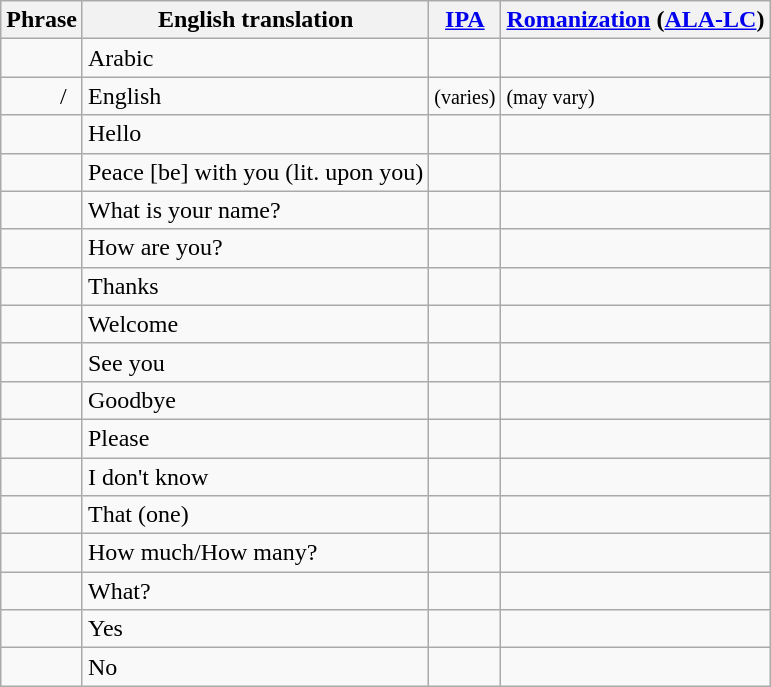<table class="wikitable">
<tr>
<th align="left">Phrase</th>
<th align="left">English translation</th>
<th align="left"><a href='#'>IPA</a></th>
<th align="left"><a href='#'>Romanization</a> (<a href='#'>ALA-LC</a>)</th>
</tr>
<tr>
<td align="right" style="padding: 0 10px"><span></span></td>
<td>Arabic</td>
<td></td>
<td></td>
</tr>
<tr>
<td align="right" style="padding: 0 10px"><span>/</span></td>
<td>English</td>
<td><small>(varies)</small> </td>
<td><small>(may vary)</small> </td>
</tr>
<tr>
<td align="right" style="padding: 0 10px"><span></span></td>
<td>Hello</td>
<td></td>
<td></td>
</tr>
<tr>
<td align="right" style="padding: 0 10px"><span></span></td>
<td>Peace [be] with you (lit. upon you)</td>
<td></td>
<td></td>
</tr>
<tr>
<td align="right" style="padding: 0 10px"><span></span></td>
<td>What is your name?</td>
<td></td>
<td></td>
</tr>
<tr>
<td align="right" style="padding: 0 10px"><span></span></td>
<td>How are you?</td>
<td></td>
<td></td>
</tr>
<tr>
<td align="right" style="padding: 0 10px"><span></span></td>
<td>Thanks</td>
<td></td>
<td></td>
</tr>
<tr>
<td align="right" style="padding: 0 10px"><span></span></td>
<td>Welcome</td>
<td></td>
<td></td>
</tr>
<tr>
<td align="right" style="padding: 0 10px"><span></span></td>
<td>See you</td>
<td></td>
<td></td>
</tr>
<tr>
<td align="right" style="padding: 0 10px"><span></span></td>
<td>Goodbye</td>
<td></td>
<td></td>
</tr>
<tr>
<td align="right" style="padding: 0 10px"><span></span></td>
<td>Please</td>
<td></td>
<td></td>
</tr>
<tr>
<td align="right" style="padding: 0 10px"><span></span></td>
<td>I don't know</td>
<td></td>
<td></td>
</tr>
<tr>
<td align="right" style="padding: 0 10px"><span></span></td>
<td>That (one)</td>
<td></td>
<td></td>
</tr>
<tr>
<td align="right" style="padding: 0 10px"><span></span></td>
<td>How much/How many?</td>
<td></td>
<td></td>
</tr>
<tr>
<td align="right" style="padding: 0 10px"><span></span></td>
<td>What?</td>
<td></td>
<td></td>
</tr>
<tr>
<td align="right" style="padding: 0 10px"><span></span></td>
<td>Yes</td>
<td></td>
<td></td>
</tr>
<tr>
<td align="right" style="padding: 0 10px"><span></span></td>
<td>No</td>
<td></td>
<td></td>
</tr>
</table>
